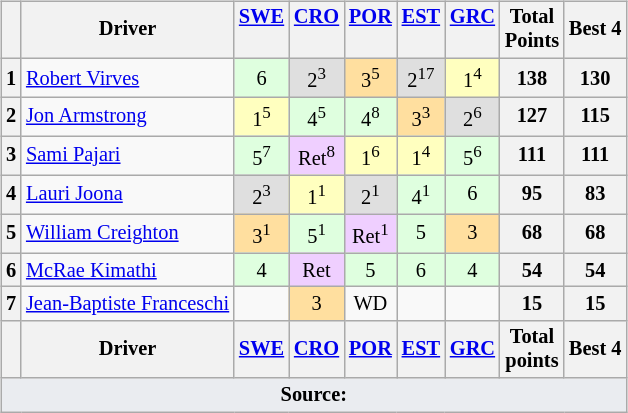<table>
<tr>
<td valign="top"><br><table class="wikitable" style="font-size: 85%; text-align: center">
<tr valign="top">
<th valign="middle"></th>
<th valign="middle">Driver</th>
<th><a href='#'>SWE</a><br></th>
<th><a href='#'>CRO</a><br></th>
<th><a href='#'>POR</a><br></th>
<th><a href='#'>EST</a><br></th>
<th><a href='#'>GRC</a><br></th>
<th valign="middle">Total<br>Points</th>
<th valign="middle">Best 4</th>
</tr>
<tr>
<th>1</th>
<td align="left"> <a href='#'>Robert Virves</a></td>
<td style="background:#dfffdf">6</td>
<td style="background:#dfdfdf">2<sup>3</sup></td>
<td style="background:#ffdf9f">3<sup>5</sup></td>
<td style="background:#dfdfdf">2<sup>17</sup></td>
<td style="background:#ffffbf">1<sup>4</sup></td>
<th>138</th>
<th>130</th>
</tr>
<tr>
<th>2</th>
<td align="left"> <a href='#'>Jon Armstrong</a></td>
<td style="background:#ffffbf">1<sup>5</sup></td>
<td style="background:#dfffdf">4<sup>5</sup></td>
<td style="background:#dfffdf">4<sup>8</sup></td>
<td style="background:#ffdf9f">3<sup>3</sup></td>
<td style="background:#dfdfdf">2<sup>6</sup></td>
<th>127</th>
<th>115</th>
</tr>
<tr>
<th>3</th>
<td align="left"> <a href='#'>Sami Pajari</a></td>
<td style="background:#dfffdf">5<sup>7</sup></td>
<td style="background:#efcfff">Ret<sup>8</sup></td>
<td style="background:#ffffbf">1<sup>6</sup></td>
<td style="background:#ffffbf">1<sup>4</sup></td>
<td style="background:#dfffdf">5<sup>6</sup></td>
<th>111</th>
<th>111</th>
</tr>
<tr>
<th>4</th>
<td align="left"> <a href='#'>Lauri Joona</a></td>
<td style="background:#dfdfdf">2<sup>3</sup></td>
<td style="background:#ffffbf">1<sup>1</sup></td>
<td style="background:#dfdfdf">2<sup>1</sup></td>
<td style="background:#dfffdf">4<sup>1</sup></td>
<td style="background:#dfffdf">6</td>
<th>95</th>
<th>83</th>
</tr>
<tr>
<th>5</th>
<td align="left"> <a href='#'>William Creighton</a></td>
<td style="background:#ffdf9f">3<sup>1</sup></td>
<td style="background:#dfffdf">5<sup>1</sup></td>
<td style="background:#efcfff">Ret<sup>1</sup></td>
<td style="background:#dfffdf">5</td>
<td style="background:#ffdf9f">3</td>
<th>68</th>
<th>68</th>
</tr>
<tr>
<th>6</th>
<td align="left"> <a href='#'>McRae Kimathi</a></td>
<td style="background:#dfffdf">4</td>
<td style="background:#efcfff">Ret</td>
<td style="background:#dfffdf">5</td>
<td style="background:#dfffdf">6</td>
<td style="background:#dfffdf">4</td>
<th>54</th>
<th>54</th>
</tr>
<tr>
<th>7</th>
<td align="left"> <a href='#'>Jean-Baptiste Franceschi</a></td>
<td></td>
<td style="background:#ffdf9f">3</td>
<td>WD</td>
<td></td>
<td></td>
<th>15</th>
<th>15</th>
</tr>
<tr>
<th valign="middle"></th>
<th valign="middle">Driver</th>
<th><a href='#'>SWE</a><br></th>
<th><a href='#'>CRO</a><br></th>
<th><a href='#'>POR</a><br></th>
<th><a href='#'>EST</a><br></th>
<th><a href='#'>GRC</a><br></th>
<th valign="middle">Total<br>points</th>
<th valign="middle">Best 4</th>
</tr>
<tr>
<td colspan="9" style="background-color:#EAECF0;text-align:center"><strong>Source:</strong></td>
</tr>
</table>
</td>
<td valign="top"><br></td>
</tr>
</table>
